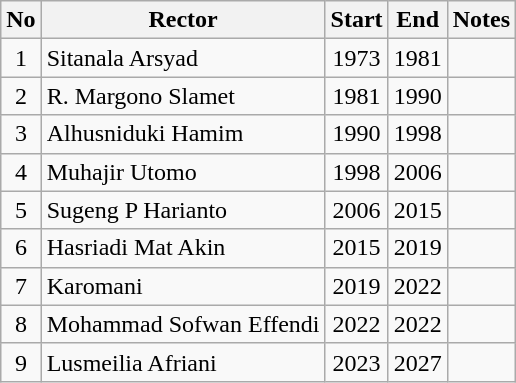<table class="wikitable">
<tr>
<th style="text-align: center;">No</th>
<th style="text-align: center;">Rector</th>
<th style="text-align: center;">Start</th>
<th style="text-align: center;">End</th>
<th style="text-align: center;">Notes</th>
</tr>
<tr>
<td style="text-align: center;">1</td>
<td>Sitanala Arsyad</td>
<td style="text-align: center;">1973</td>
<td style="text-align: center;">1981</td>
<td></td>
</tr>
<tr>
<td style="text-align: center;">2</td>
<td>R. Margono Slamet</td>
<td style="text-align: center;">1981</td>
<td style="text-align: center;">1990</td>
<td></td>
</tr>
<tr>
<td style="text-align: center;">3</td>
<td>Alhusniduki Hamim</td>
<td style="text-align: center;">1990</td>
<td style="text-align: center;">1998</td>
<td></td>
</tr>
<tr>
<td style="text-align: center;">4</td>
<td>Muhajir Utomo</td>
<td style="text-align: center;">1998</td>
<td style="text-align: center;">2006</td>
<td></td>
</tr>
<tr>
<td style="text-align: center;">5</td>
<td>Sugeng P Harianto</td>
<td style="text-align: center;">2006</td>
<td style="text-align: center;">2015</td>
<td></td>
</tr>
<tr>
<td style="text-align: center;">6</td>
<td>Hasriadi Mat Akin</td>
<td style="text-align: center;">2015</td>
<td style="text-align: center;">2019</td>
<td></td>
</tr>
<tr>
<td style="text-align: center;">7</td>
<td>Karomani</td>
<td style="text-align: center;">2019</td>
<td style="text-align: center;">2022</td>
<td></td>
</tr>
<tr>
<td style="text-align: center;">8</td>
<td>Mohammad Sofwan Effendi</td>
<td style="text-align: center;">2022</td>
<td style="text-align: center;">2022</td>
<td></td>
</tr>
<tr>
<td style="text-align: center;">9</td>
<td>Lusmeilia Afriani</td>
<td style="text-align: center;">2023</td>
<td style="text-align: center;">2027</td>
<td></td>
</tr>
</table>
